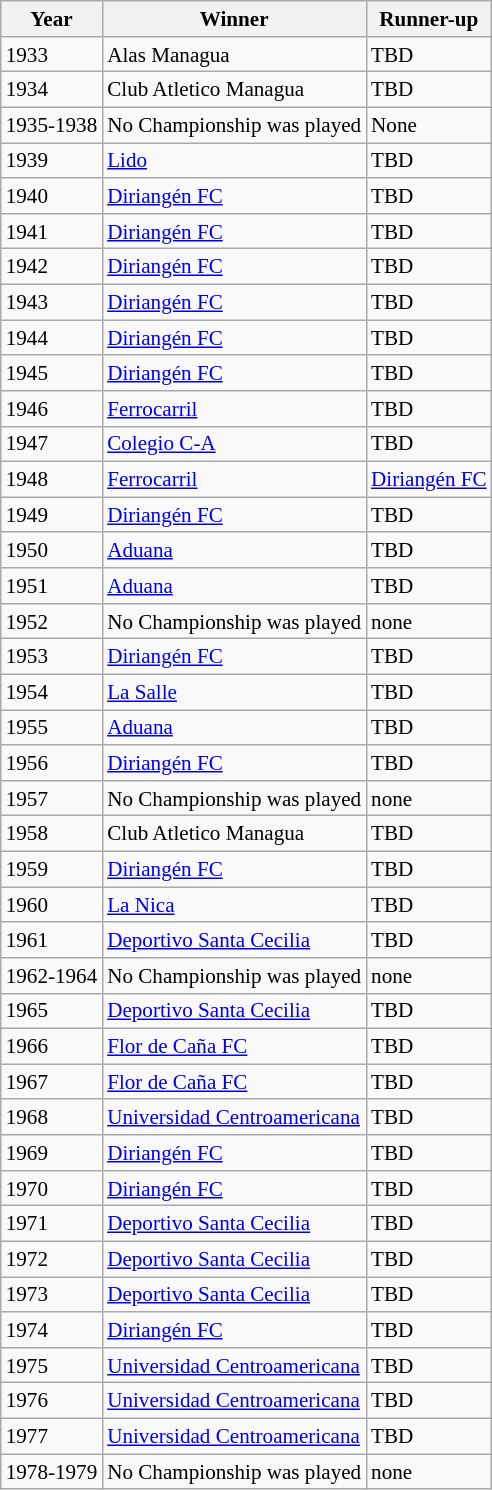<table class="wikitable" style="font-size:88%; float:left;">
<tr>
<th>Year</th>
<th>Winner</th>
<th>Runner-up</th>
</tr>
<tr>
<td>1933</td>
<td>Alas Managua</td>
<td>TBD</td>
</tr>
<tr>
<td>1934</td>
<td>Club Atletico Managua</td>
<td>TBD</td>
</tr>
<tr>
<td>1935-1938</td>
<td>No Championship was played</td>
<td>None</td>
</tr>
<tr>
<td>1939</td>
<td><a href='#'>Lido</a></td>
<td>TBD</td>
</tr>
<tr>
<td>1940</td>
<td><a href='#'>Diriangén FC</a></td>
<td>TBD</td>
</tr>
<tr>
<td>1941</td>
<td><a href='#'>Diriangén FC</a></td>
<td>TBD</td>
</tr>
<tr>
<td>1942</td>
<td><a href='#'>Diriangén FC</a></td>
<td>TBD</td>
</tr>
<tr>
<td>1943</td>
<td><a href='#'>Diriangén FC</a></td>
<td>TBD</td>
</tr>
<tr>
<td>1944</td>
<td><a href='#'>Diriangén FC</a></td>
<td>TBD</td>
</tr>
<tr>
<td>1945</td>
<td><a href='#'>Diriangén FC</a></td>
<td>TBD</td>
</tr>
<tr>
<td>1946</td>
<td><a href='#'>Ferrocarril</a></td>
<td>TBD</td>
</tr>
<tr>
<td>1947</td>
<td><a href='#'>Colegio C-A</a></td>
<td>TBD</td>
</tr>
<tr>
<td>1948</td>
<td><a href='#'>Ferrocarril</a></td>
<td><a href='#'>Diriangén FC</a></td>
</tr>
<tr>
<td>1949</td>
<td><a href='#'>Diriangén FC</a></td>
<td>TBD</td>
</tr>
<tr>
<td>1950</td>
<td><a href='#'>Aduana</a></td>
<td>TBD</td>
</tr>
<tr>
<td>1951</td>
<td><a href='#'>Aduana</a></td>
<td>TBD</td>
</tr>
<tr>
<td>1952</td>
<td>No Championship was played</td>
<td>none</td>
</tr>
<tr>
<td>1953</td>
<td><a href='#'>Diriangén FC</a></td>
<td>TBD</td>
</tr>
<tr>
<td>1954</td>
<td><a href='#'>La Salle</a></td>
<td>TBD</td>
</tr>
<tr>
<td>1955</td>
<td><a href='#'>Aduana</a></td>
<td>TBD</td>
</tr>
<tr>
<td>1956</td>
<td><a href='#'>Diriangén FC</a></td>
<td>TBD</td>
</tr>
<tr>
<td>1957</td>
<td>No Championship was played</td>
<td>none</td>
</tr>
<tr>
<td>1958</td>
<td>Club Atletico Managua</td>
<td>TBD</td>
</tr>
<tr>
<td>1959</td>
<td><a href='#'>Diriangén FC</a></td>
<td>TBD</td>
</tr>
<tr>
<td>1960</td>
<td><a href='#'>La Nica</a></td>
<td>TBD</td>
</tr>
<tr>
<td>1961</td>
<td><a href='#'>Deportivo Santa Cecilia</a></td>
<td>TBD</td>
</tr>
<tr>
<td>1962-1964</td>
<td>No Championship was played</td>
<td>none</td>
</tr>
<tr>
<td>1965</td>
<td><a href='#'>Deportivo Santa Cecilia</a></td>
<td>TBD</td>
</tr>
<tr>
<td>1966</td>
<td><a href='#'>Flor de Caña FC</a></td>
<td>TBD</td>
</tr>
<tr>
<td>1967</td>
<td><a href='#'>Flor de Caña FC</a></td>
<td>TBD</td>
</tr>
<tr>
<td>1968</td>
<td><a href='#'>Universidad Centroamericana</a></td>
<td>TBD</td>
</tr>
<tr>
<td>1969</td>
<td><a href='#'>Diriangén FC</a></td>
<td>TBD</td>
</tr>
<tr>
<td>1970</td>
<td><a href='#'>Diriangén FC</a></td>
<td>TBD</td>
</tr>
<tr>
<td>1971</td>
<td><a href='#'>Deportivo Santa Cecilia</a></td>
<td>TBD</td>
</tr>
<tr>
<td>1972</td>
<td><a href='#'>Deportivo Santa Cecilia</a></td>
<td>TBD</td>
</tr>
<tr>
<td>1973</td>
<td><a href='#'>Deportivo Santa Cecilia</a></td>
<td>TBD</td>
</tr>
<tr>
<td>1974</td>
<td><a href='#'>Diriangén FC</a></td>
<td>TBD</td>
</tr>
<tr>
<td>1975</td>
<td><a href='#'>Universidad Centroamericana</a></td>
<td>TBD</td>
</tr>
<tr>
<td>1976</td>
<td><a href='#'>Universidad Centroamericana</a></td>
<td>TBD</td>
</tr>
<tr>
<td>1977</td>
<td><a href='#'>Universidad Centroamericana</a></td>
<td>TBD</td>
</tr>
<tr>
<td>1978-1979</td>
<td>No Championship was played</td>
<td>none</td>
</tr>
</table>
